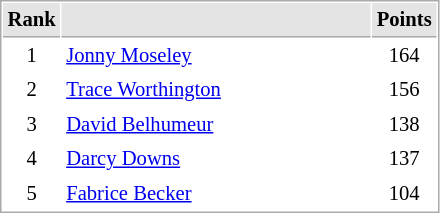<table cellspacing="1" cellpadding="3" style="border:1px solid #AAAAAA;font-size:86%">
<tr bgcolor="#E4E4E4">
<th style="border-bottom:1px solid #AAAAAA" width=10>Rank</th>
<th style="border-bottom:1px solid #AAAAAA" width=200></th>
<th style="border-bottom:1px solid #AAAAAA" width=20>Points</th>
</tr>
<tr>
<td align="center">1</td>
<td> <a href='#'>Jonny Moseley</a></td>
<td align=center>164</td>
</tr>
<tr>
<td align="center">2</td>
<td> <a href='#'>Trace Worthington</a></td>
<td align=center>156</td>
</tr>
<tr>
<td align="center">3</td>
<td> <a href='#'>David Belhumeur</a></td>
<td align=center>138</td>
</tr>
<tr>
<td align="center">4</td>
<td> <a href='#'>Darcy Downs</a></td>
<td align=center>137</td>
</tr>
<tr>
<td align="center">5</td>
<td> <a href='#'>Fabrice Becker</a></td>
<td align=center>104</td>
</tr>
</table>
